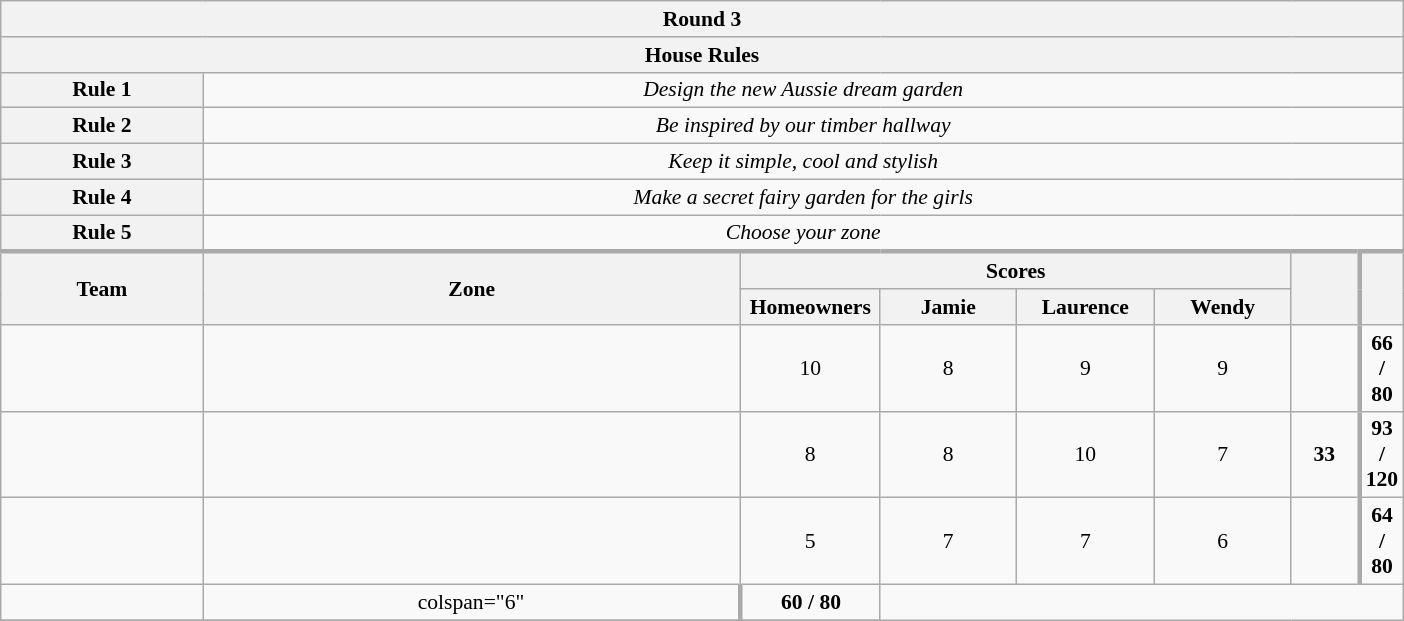<table class="wikitable plainrowheaders" style="text-align:center; font-size:90%; width:65em;">
<tr>
<th colspan="8" >Round 3</th>
</tr>
<tr>
<th colspan=8 style="width:15%;">House Rules</th>
</tr>
<tr>
<th>Rule 1</th>
<td colspan="8"><em>Design the new Aussie dream garden</em></td>
</tr>
<tr>
<th>Rule 2</th>
<td colspan="8"><em>Be inspired by our timber hallway</em></td>
</tr>
<tr>
<th>Rule 3</th>
<td colspan="8"><em>Keep it simple, cool and stylish</em></td>
</tr>
<tr>
<th>Rule 4</th>
<td colspan="8"><em>Make a secret fairy garden for the girls</em></td>
</tr>
<tr>
<th>Rule 5</th>
<td colspan="8"><em>Choose your zone</em></td>
</tr>
<tr style="border-top:3px solid #aaa;">
<th rowspan="2">Team</th>
<th rowspan="2" style="width:40%;">Zone</th>
<th colspan="4" style="width:30%;">Scores</th>
<th rowspan="2" style="width:15%;"></th>
<th rowspan="2" style="width:15%; border-left:3px solid #aaa;"></th>
</tr>
<tr>
<th style="width:10%;">Homeowners</th>
<th style="width:10%;">Jamie</th>
<th style="width:10%;">Laurence</th>
<th style="width:10%;">Wendy</th>
</tr>
<tr>
<td style="width:15%;"></td>
<td></td>
<td>10</td>
<td>8</td>
<td>9</td>
<td>9</td>
<td></td>
<td style="border-left:3px solid #aaa;"><strong> 66 / 80</strong></td>
</tr>
<tr>
<td style="width:15%;"></td>
<td></td>
<td>8</td>
<td>8</td>
<td>10</td>
<td>7</td>
<td><strong>33</strong></td>
<td style="border-left:3px solid #aaa;"><strong> 93 / 120</strong></td>
</tr>
<tr>
<td style="width:15%;"></td>
<td></td>
<td>5</td>
<td>7</td>
<td>7</td>
<td>6</td>
<td></td>
<td style="border-left:3px solid #aaa;"><strong> 64 / 80</strong></td>
</tr>
<tr>
<td style="width:15%;"></td>
<td>colspan="6" </td>
<td style="border-left:3px solid #aaa;"><strong>60 / 80</strong></td>
</tr>
<tr>
</tr>
</table>
